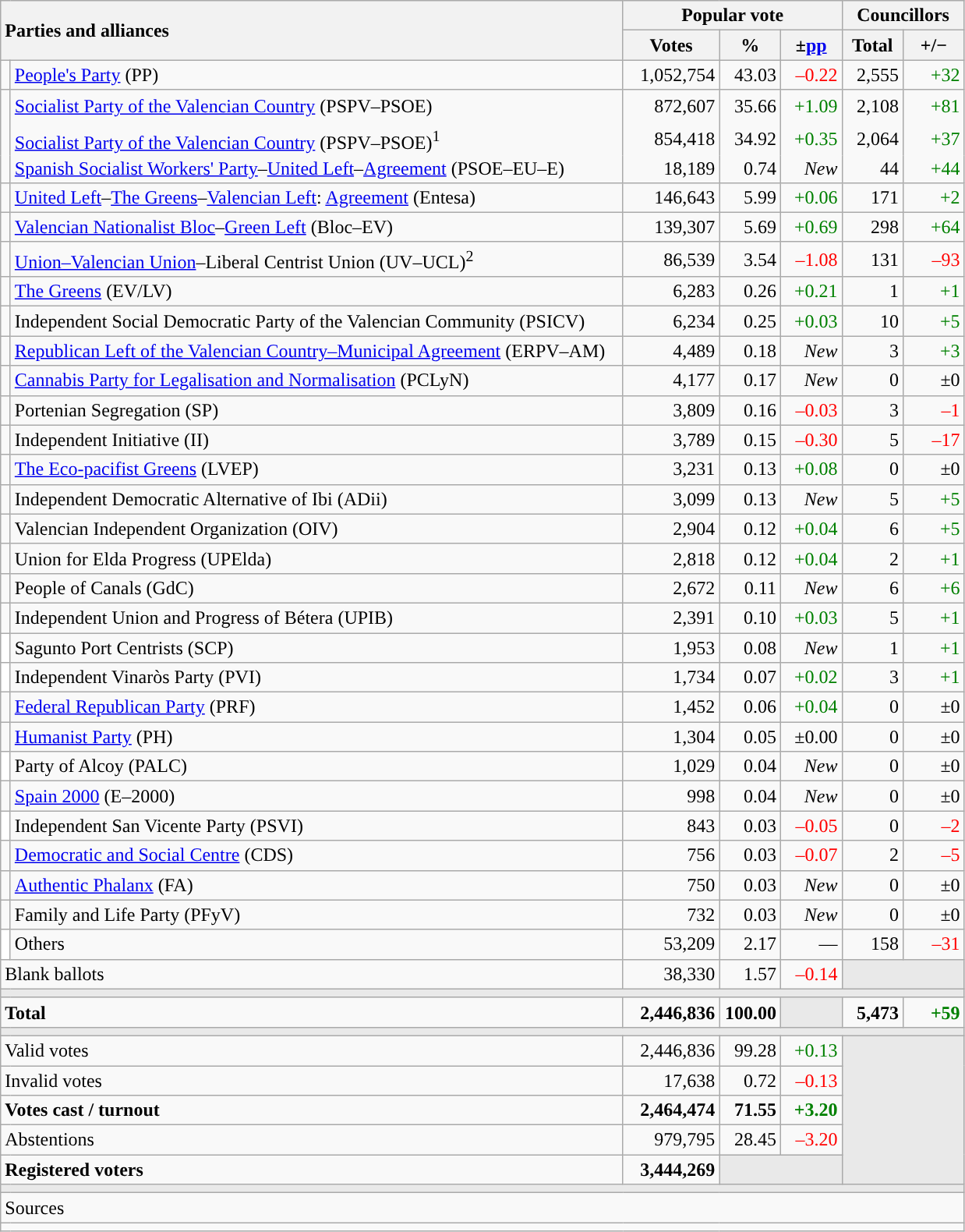<table class="wikitable" style="text-align:right;">
<tr>
<th style="text-align:left;" rowspan="2" colspan="2" width="525">Parties and alliances</th>
<th colspan="3">Popular vote</th>
<th colspan="2">Councillors</th>
</tr>
<tr>
<th width="75">Votes</th>
<th width="45">%</th>
<th width="45">±<a href='#'>pp</a></th>
<th width="45">Total</th>
<th width="45">+/−</th>
</tr>
<tr>
<td width="1" style="color:inherit;background:"></td>
<td align="left"><a href='#'>People's Party</a> (PP)</td>
<td>1,052,754</td>
<td>43.03</td>
<td style="color:red;">–0.22</td>
<td>2,555</td>
<td style="color:green;">+32</td>
</tr>
<tr style="line-height:22px;">
<td rowspan="3" style="color:inherit;background:"></td>
<td align="left"><a href='#'>Socialist Party of the Valencian Country</a> (PSPV–PSOE)</td>
<td>872,607</td>
<td>35.66</td>
<td style="color:green;">+1.09</td>
<td>2,108</td>
<td style="color:green;">+81</td>
</tr>
<tr style="border-bottom-style:hidden; border-top-style:hidden; line-height:16px;">
<td align="left"><span><a href='#'>Socialist Party of the Valencian Country</a> (PSPV–PSOE)<sup>1</sup></span></td>
<td>854,418</td>
<td>34.92</td>
<td style="color:green;">+0.35</td>
<td>2,064</td>
<td style="color:green;">+37</td>
</tr>
<tr style="line-height:16px;">
<td align="left"><span><a href='#'>Spanish Socialist Workers' Party</a>–<a href='#'>United Left</a>–<a href='#'>Agreement</a> (PSOE–EU–E)</span></td>
<td>18,189</td>
<td>0.74</td>
<td><em>New</em></td>
<td>44</td>
<td style="color:green;">+44</td>
</tr>
<tr>
<td style="color:inherit;background:"></td>
<td align="left"><a href='#'>United Left</a>–<a href='#'>The Greens</a>–<a href='#'>Valencian Left</a>: <a href='#'>Agreement</a> (Entesa)</td>
<td>146,643</td>
<td>5.99</td>
<td style="color:green;">+0.06</td>
<td>171</td>
<td style="color:green;">+2</td>
</tr>
<tr>
<td style="color:inherit;background:"></td>
<td align="left"><a href='#'>Valencian Nationalist Bloc</a>–<a href='#'>Green Left</a> (Bloc–EV)</td>
<td>139,307</td>
<td>5.69</td>
<td style="color:green;">+0.69</td>
<td>298</td>
<td style="color:green;">+64</td>
</tr>
<tr>
<td style="color:inherit;background:"></td>
<td align="left"><a href='#'>Union–Valencian Union</a>–Liberal Centrist Union (UV–UCL)<sup>2</sup></td>
<td>86,539</td>
<td>3.54</td>
<td style="color:red;">–1.08</td>
<td>131</td>
<td style="color:red;">–93</td>
</tr>
<tr>
<td style="color:inherit;background:"></td>
<td align="left"><a href='#'>The Greens</a> (EV/LV)</td>
<td>6,283</td>
<td>0.26</td>
<td style="color:green;">+0.21</td>
<td>1</td>
<td style="color:green;">+1</td>
</tr>
<tr>
<td style="color:inherit;background:"></td>
<td align="left">Independent Social Democratic Party of the Valencian Community (PSICV)</td>
<td>6,234</td>
<td>0.25</td>
<td style="color:green;">+0.03</td>
<td>10</td>
<td style="color:green;">+5</td>
</tr>
<tr>
<td style="color:inherit;background:"></td>
<td align="left"><a href='#'>Republican Left of the Valencian Country–Municipal Agreement</a> (ERPV–AM)</td>
<td>4,489</td>
<td>0.18</td>
<td><em>New</em></td>
<td>3</td>
<td style="color:green;">+3</td>
</tr>
<tr>
<td style="color:inherit;background:"></td>
<td align="left"><a href='#'>Cannabis Party for Legalisation and Normalisation</a> (PCLyN)</td>
<td>4,177</td>
<td>0.17</td>
<td><em>New</em></td>
<td>0</td>
<td>±0</td>
</tr>
<tr>
<td style="color:inherit;background:"></td>
<td align="left">Portenian Segregation (SP)</td>
<td>3,809</td>
<td>0.16</td>
<td style="color:red;">–0.03</td>
<td>3</td>
<td style="color:red;">–1</td>
</tr>
<tr>
<td style="color:inherit;background:"></td>
<td align="left">Independent Initiative (II)</td>
<td>3,789</td>
<td>0.15</td>
<td style="color:red;">–0.30</td>
<td>5</td>
<td style="color:red;">–17</td>
</tr>
<tr>
<td style="color:inherit;background:"></td>
<td align="left"><a href='#'>The Eco-pacifist Greens</a> (LVEP)</td>
<td>3,231</td>
<td>0.13</td>
<td style="color:green;">+0.08</td>
<td>0</td>
<td>±0</td>
</tr>
<tr>
<td style="color:inherit;background:"></td>
<td align="left">Independent Democratic Alternative of Ibi (ADii)</td>
<td>3,099</td>
<td>0.13</td>
<td><em>New</em></td>
<td>5</td>
<td style="color:green;">+5</td>
</tr>
<tr>
<td style="color:inherit;background:"></td>
<td align="left">Valencian Independent Organization (OIV)</td>
<td>2,904</td>
<td>0.12</td>
<td style="color:green;">+0.04</td>
<td>6</td>
<td style="color:green;">+5</td>
</tr>
<tr>
<td style="color:inherit;background:"></td>
<td align="left">Union for Elda Progress (UPElda)</td>
<td>2,818</td>
<td>0.12</td>
<td style="color:green;">+0.04</td>
<td>2</td>
<td style="color:green;">+1</td>
</tr>
<tr>
<td style="color:inherit;background:"></td>
<td align="left">People of Canals (GdC)</td>
<td>2,672</td>
<td>0.11</td>
<td><em>New</em></td>
<td>6</td>
<td style="color:green;">+6</td>
</tr>
<tr>
<td style="color:inherit;background:"></td>
<td align="left">Independent Union and Progress of Bétera (UPIB)</td>
<td>2,391</td>
<td>0.10</td>
<td style="color:green;">+0.03</td>
<td>5</td>
<td style="color:green;">+1</td>
</tr>
<tr>
<td bgcolor="white"></td>
<td align="left">Sagunto Port Centrists (SCP)</td>
<td>1,953</td>
<td>0.08</td>
<td><em>New</em></td>
<td>1</td>
<td style="color:green;">+1</td>
</tr>
<tr>
<td bgcolor="white"></td>
<td align="left">Independent Vinaròs Party (PVI)</td>
<td>1,734</td>
<td>0.07</td>
<td style="color:green;">+0.02</td>
<td>3</td>
<td style="color:green;">+1</td>
</tr>
<tr>
<td style="color:inherit;background:"></td>
<td align="left"><a href='#'>Federal Republican Party</a> (PRF)</td>
<td>1,452</td>
<td>0.06</td>
<td style="color:green;">+0.04</td>
<td>0</td>
<td>±0</td>
</tr>
<tr>
<td style="color:inherit;background:"></td>
<td align="left"><a href='#'>Humanist Party</a> (PH)</td>
<td>1,304</td>
<td>0.05</td>
<td>±0.00</td>
<td>0</td>
<td>±0</td>
</tr>
<tr>
<td bgcolor="white"></td>
<td align="left">Party of Alcoy (PALC)</td>
<td>1,029</td>
<td>0.04</td>
<td><em>New</em></td>
<td>0</td>
<td>±0</td>
</tr>
<tr>
<td style="color:inherit;background:"></td>
<td align="left"><a href='#'>Spain 2000</a> (E–2000)</td>
<td>998</td>
<td>0.04</td>
<td><em>New</em></td>
<td>0</td>
<td>±0</td>
</tr>
<tr>
<td bgcolor="white"></td>
<td align="left">Independent San Vicente Party (PSVI)</td>
<td>843</td>
<td>0.03</td>
<td style="color:red;">–0.05</td>
<td>0</td>
<td style="color:red;">–2</td>
</tr>
<tr>
<td style="color:inherit;background:"></td>
<td align="left"><a href='#'>Democratic and Social Centre</a> (CDS)</td>
<td>756</td>
<td>0.03</td>
<td style="color:red;">–0.07</td>
<td>2</td>
<td style="color:red;">–5</td>
</tr>
<tr>
<td style="color:inherit;background:"></td>
<td align="left"><a href='#'>Authentic Phalanx</a> (FA)</td>
<td>750</td>
<td>0.03</td>
<td><em>New</em></td>
<td>0</td>
<td>±0</td>
</tr>
<tr>
<td style="color:inherit;background:"></td>
<td align="left">Family and Life Party (PFyV)</td>
<td>732</td>
<td>0.03</td>
<td><em>New</em></td>
<td>0</td>
<td>±0</td>
</tr>
<tr>
<td bgcolor="white"></td>
<td align="left">Others</td>
<td>53,209</td>
<td>2.17</td>
<td>—</td>
<td>158</td>
<td style="color:red;">–31</td>
</tr>
<tr>
<td align="left" colspan="2">Blank ballots</td>
<td>38,330</td>
<td>1.57</td>
<td style="color:red;">–0.14</td>
<td bgcolor="#E9E9E9" colspan="2"></td>
</tr>
<tr>
<td colspan="7" bgcolor="#E9E9E9"></td>
</tr>
<tr style="font-weight:bold;">
<td align="left" colspan="2">Total</td>
<td>2,446,836</td>
<td>100.00</td>
<td bgcolor="#E9E9E9"></td>
<td>5,473</td>
<td style="color:green;">+59</td>
</tr>
<tr>
<td colspan="7" bgcolor="#E9E9E9"></td>
</tr>
<tr>
<td align="left" colspan="2">Valid votes</td>
<td>2,446,836</td>
<td>99.28</td>
<td style="color:green;">+0.13</td>
<td bgcolor="#E9E9E9" colspan="2" rowspan="5"></td>
</tr>
<tr>
<td align="left" colspan="2">Invalid votes</td>
<td>17,638</td>
<td>0.72</td>
<td style="color:red;">–0.13</td>
</tr>
<tr style="font-weight:bold;">
<td align="left" colspan="2">Votes cast / turnout</td>
<td>2,464,474</td>
<td>71.55</td>
<td style="color:green;">+3.20</td>
</tr>
<tr>
<td align="left" colspan="2">Abstentions</td>
<td>979,795</td>
<td>28.45</td>
<td style="color:red;">–3.20</td>
</tr>
<tr style="font-weight:bold;">
<td align="left" colspan="2">Registered voters</td>
<td>3,444,269</td>
<td bgcolor="#E9E9E9" colspan="2"></td>
</tr>
<tr>
<td colspan="7" bgcolor="#E9E9E9"></td>
</tr>
<tr>
<td align="left" colspan="7">Sources</td>
</tr>
<tr>
<td colspan="7" style="text-align:left; max-width:790px;"></td>
</tr>
</table>
